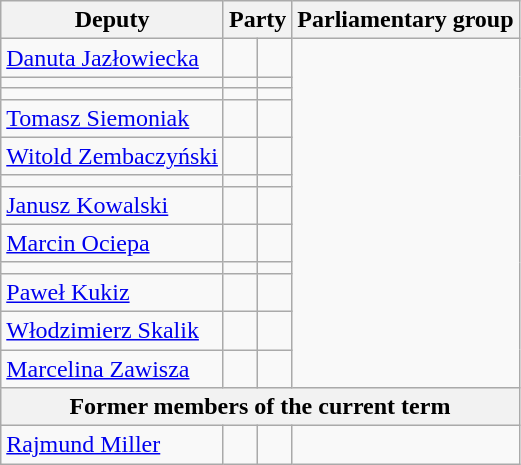<table class="wikitable">
<tr>
<th>Deputy</th>
<th colspan="2">Party</th>
<th colspan="2">Parliamentary group</th>
</tr>
<tr>
<td><a href='#'>Danuta Jazłowiecka</a></td>
<td></td>
<td></td>
</tr>
<tr>
<td></td>
<td></td>
<td></td>
</tr>
<tr>
<td></td>
<td></td>
<td></td>
</tr>
<tr>
<td><a href='#'>Tomasz Siemoniak</a></td>
<td></td>
<td></td>
</tr>
<tr>
<td><a href='#'>Witold Zembaczyński</a></td>
<td></td>
<td></td>
</tr>
<tr>
<td></td>
<td></td>
<td></td>
</tr>
<tr>
<td><a href='#'>Janusz Kowalski</a></td>
<td></td>
<td></td>
</tr>
<tr>
<td><a href='#'>Marcin Ociepa</a></td>
<td></td>
<td></td>
</tr>
<tr>
<td></td>
<td></td>
<td></td>
</tr>
<tr>
<td><a href='#'>Paweł Kukiz</a></td>
<td></td>
<td></td>
</tr>
<tr>
<td><a href='#'>Włodzimierz Skalik</a></td>
<td></td>
<td></td>
</tr>
<tr>
<td><a href='#'>Marcelina Zawisza</a></td>
<td></td>
<td></td>
</tr>
<tr>
<th colspan="5">Former members of the current term</th>
</tr>
<tr>
<td><a href='#'>Rajmund Miller</a></td>
<td></td>
<td></td>
</tr>
</table>
